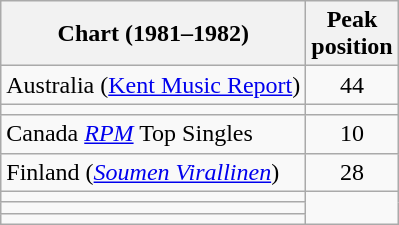<table class="wikitable sortable plainrowheaders">
<tr>
<th scope="col">Chart (1981–1982)</th>
<th scope="col">Peak<br>position</th>
</tr>
<tr>
<td align="left">Australia (<a href='#'>Kent Music Report</a>)</td>
<td style="text-align:center;">44</td>
</tr>
<tr>
<td></td>
</tr>
<tr>
<td>Canada <em><a href='#'>RPM</a></em> Top Singles</td>
<td style="text-align:center;">10</td>
</tr>
<tr>
<td align="left">Finland (<em><a href='#'>Soumen Virallinen</a></em>)</td>
<td style="text-align:center;">28</td>
</tr>
<tr>
<td></td>
</tr>
<tr>
<td></td>
</tr>
<tr>
<td></td>
</tr>
</table>
